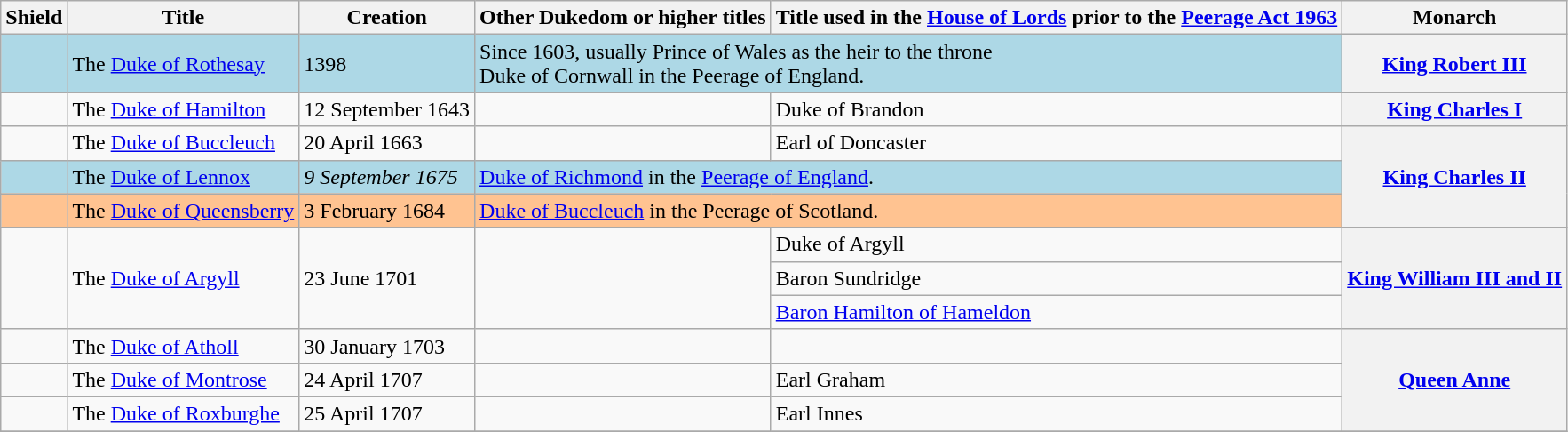<table class="wikitable sortable">
<tr>
<th>Shield</th>
<th>Title</th>
<th>Creation</th>
<th>Other Dukedom or higher titles</th>
<th>Title used in the <a href='#'>House of Lords</a> prior to the <a href='#'>Peerage Act 1963</a></th>
<th>Monarch</th>
</tr>
<tr style="background:#ADD8E6;">
<td align=center><br></td>
<td>The <a href='#'>Duke of Rothesay</a></td>
<td>1398</td>
<td colspan=2>Since 1603, usually Prince of Wales as the heir to the throne<br>Duke of Cornwall in the Peerage of England.</td>
<th><a href='#'>King Robert III</a></th>
</tr>
<tr>
<td align=center><br></td>
<td>The <a href='#'>Duke of Hamilton</a></td>
<td>12 September 1643</td>
<td></td>
<td> Duke of Brandon</td>
<th><a href='#'>King Charles I</a></th>
</tr>
<tr>
<td align=center><br></td>
<td>The <a href='#'>Duke of Buccleuch</a></td>
<td>20 April 1663</td>
<td></td>
<td> Earl of Doncaster</td>
<th rowspan=3><a href='#'>King Charles II</a></th>
</tr>
<tr style="background:#ADD8E6;">
<td align=center><br></td>
<td>The <a href='#'>Duke of Lennox</a></td>
<td><em>9 September 1675</em></td>
<td colspan=2><a href='#'>Duke of Richmond</a> in the <a href='#'>Peerage of England</a>.</td>
</tr>
<tr style="background:#ffc391;">
<td align=center><br></td>
<td>The <a href='#'>Duke of Queensberry</a></td>
<td>3 February 1684</td>
<td colspan=2><a href='#'>Duke of Buccleuch</a> in the Peerage of Scotland.</td>
</tr>
<tr>
<td rowspan=3 align=center><br></td>
<td rowspan=3>The <a href='#'>Duke of Argyll</a></td>
<td rowspan=3>23 June 1701</td>
<td rowspan=3></td>
<td> Duke of Argyll</td>
<th rowspan=3><a href='#'>King William III and II</a></th>
</tr>
<tr>
<td> Baron Sundridge</td>
</tr>
<tr>
<td> <a href='#'>Baron Hamilton of Hameldon</a></td>
</tr>
<tr>
<td align=center><br></td>
<td>The <a href='#'>Duke of Atholl</a></td>
<td>30 January 1703</td>
<td></td>
<td></td>
<th rowspan=3><a href='#'>Queen Anne</a></th>
</tr>
<tr>
<td align=center><br></td>
<td>The <a href='#'>Duke of Montrose</a></td>
<td>24 April 1707</td>
<td></td>
<td> Earl Graham</td>
</tr>
<tr>
<td align=center><br></td>
<td>The <a href='#'>Duke of Roxburghe</a></td>
<td>25 April 1707</td>
<td></td>
<td> Earl Innes</td>
</tr>
<tr>
</tr>
</table>
